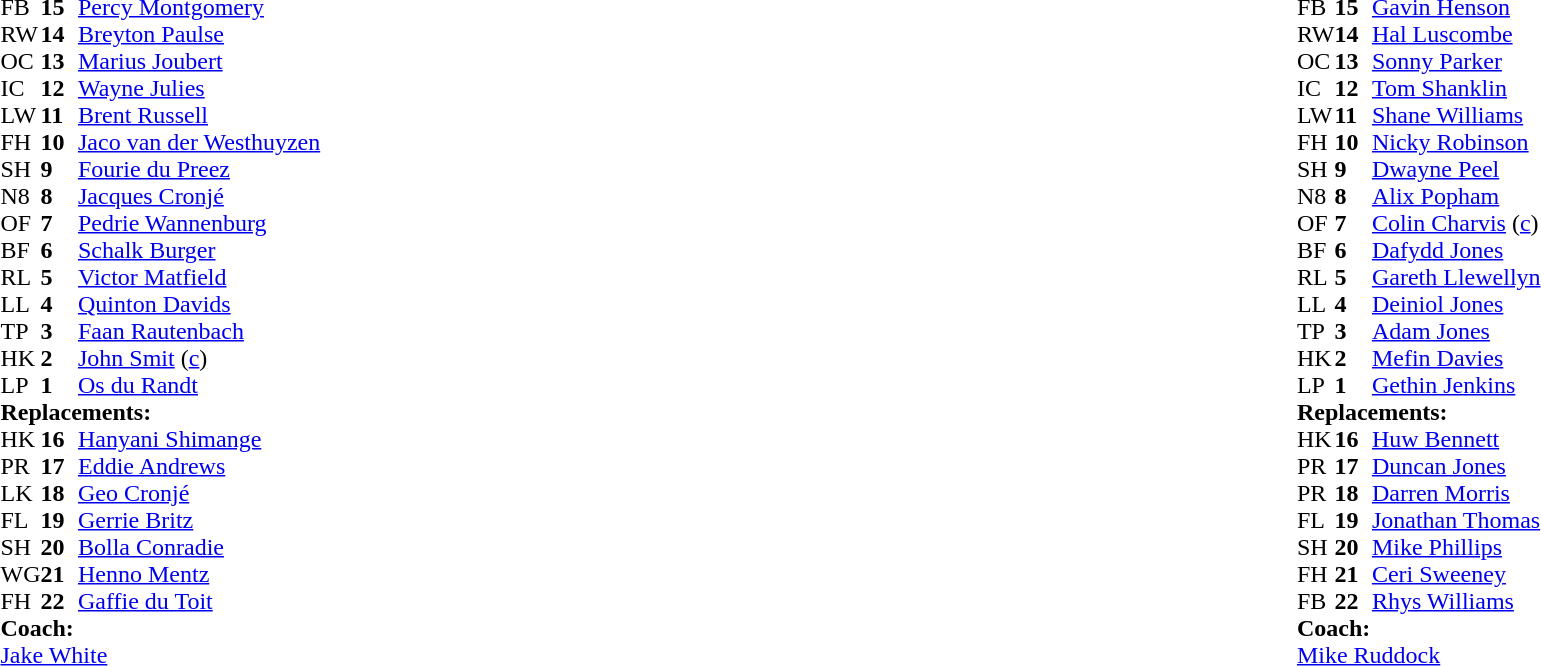<table style="width:100%">
<tr>
<td style="vertical-align:top;width:50%"><br><table cellspacing="0" cellpadding="0">
<tr>
<th width="25"></th>
<th width="25"></th>
</tr>
<tr>
<td>FB</td>
<td><strong>15</strong></td>
<td><a href='#'>Percy Montgomery</a></td>
</tr>
<tr>
<td>RW</td>
<td><strong>14</strong></td>
<td><a href='#'>Breyton Paulse</a></td>
</tr>
<tr>
<td>OC</td>
<td><strong>13</strong></td>
<td><a href='#'>Marius Joubert</a></td>
</tr>
<tr>
<td>IC</td>
<td><strong>12</strong></td>
<td><a href='#'>Wayne Julies</a></td>
</tr>
<tr>
<td>LW</td>
<td><strong>11</strong></td>
<td><a href='#'>Brent Russell</a></td>
</tr>
<tr>
<td>FH</td>
<td><strong>10</strong></td>
<td><a href='#'>Jaco van der Westhuyzen</a></td>
<td></td>
<td></td>
</tr>
<tr>
<td>SH</td>
<td><strong>9</strong></td>
<td><a href='#'>Fourie du Preez</a></td>
<td></td>
<td></td>
</tr>
<tr>
<td>N8</td>
<td><strong>8</strong></td>
<td><a href='#'>Jacques Cronjé</a></td>
</tr>
<tr>
<td>OF</td>
<td><strong>7</strong></td>
<td><a href='#'>Pedrie Wannenburg</a></td>
<td></td>
<td></td>
</tr>
<tr>
<td>BF</td>
<td><strong>6</strong></td>
<td><a href='#'>Schalk Burger</a></td>
</tr>
<tr>
<td>RL</td>
<td><strong>5</strong></td>
<td><a href='#'>Victor Matfield</a></td>
<td></td>
<td></td>
</tr>
<tr>
<td>LL</td>
<td><strong>4</strong></td>
<td><a href='#'>Quinton Davids</a></td>
<td></td>
<td></td>
</tr>
<tr>
<td>TP</td>
<td><strong>3</strong></td>
<td><a href='#'>Faan Rautenbach</a></td>
<td></td>
<td></td>
</tr>
<tr>
<td>HK</td>
<td><strong>2</strong></td>
<td><a href='#'>John Smit</a> (<a href='#'>c</a>)</td>
</tr>
<tr>
<td>LP</td>
<td><strong>1</strong></td>
<td><a href='#'>Os du Randt</a></td>
</tr>
<tr>
<td colspan="3"><strong>Replacements:</strong></td>
</tr>
<tr>
<td>HK</td>
<td><strong>16</strong></td>
<td><a href='#'>Hanyani Shimange</a></td>
<td></td>
<td></td>
</tr>
<tr>
<td>PR</td>
<td><strong>17</strong></td>
<td><a href='#'>Eddie Andrews</a></td>
<td></td>
<td></td>
</tr>
<tr>
<td>LK</td>
<td><strong>18</strong></td>
<td><a href='#'>Geo Cronjé</a></td>
<td></td>
<td></td>
</tr>
<tr>
<td>FL</td>
<td><strong>19</strong></td>
<td><a href='#'>Gerrie Britz</a></td>
<td></td>
<td></td>
</tr>
<tr>
<td>SH</td>
<td><strong>20</strong></td>
<td><a href='#'>Bolla Conradie</a></td>
<td></td>
<td></td>
</tr>
<tr>
<td>WG</td>
<td><strong>21</strong></td>
<td><a href='#'>Henno Mentz</a></td>
</tr>
<tr>
<td>FH</td>
<td><strong>22</strong></td>
<td><a href='#'>Gaffie du Toit</a></td>
<td></td>
<td></td>
</tr>
<tr>
<td colspan="3"><strong>Coach:</strong></td>
</tr>
<tr>
<td colspan="3"><a href='#'>Jake White</a></td>
</tr>
</table>
</td>
<td style="vertical-align:top"></td>
<td style="vertical-align:top;width:50%"><br><table cellspacing="0" cellpadding="0" style="margin:auto">
<tr>
<th width="25"></th>
<th width="25"></th>
</tr>
<tr>
<td>FB</td>
<td><strong>15</strong></td>
<td><a href='#'>Gavin Henson</a></td>
</tr>
<tr>
<td>RW</td>
<td><strong>14</strong></td>
<td><a href='#'>Hal Luscombe</a></td>
</tr>
<tr>
<td>OC</td>
<td><strong>13</strong></td>
<td><a href='#'>Sonny Parker</a></td>
</tr>
<tr>
<td>IC</td>
<td><strong>12</strong></td>
<td><a href='#'>Tom Shanklin</a></td>
</tr>
<tr>
<td>LW</td>
<td><strong>11</strong></td>
<td><a href='#'>Shane Williams</a></td>
</tr>
<tr>
<td>FH</td>
<td><strong>10</strong></td>
<td><a href='#'>Nicky Robinson</a></td>
<td></td>
<td></td>
</tr>
<tr>
<td>SH</td>
<td><strong>9</strong></td>
<td><a href='#'>Dwayne Peel</a></td>
</tr>
<tr>
<td>N8</td>
<td><strong>8</strong></td>
<td><a href='#'>Alix Popham</a></td>
<td></td>
<td></td>
</tr>
<tr>
<td>OF</td>
<td><strong>7</strong></td>
<td><a href='#'>Colin Charvis</a> (<a href='#'>c</a>)</td>
</tr>
<tr>
<td>BF</td>
<td><strong>6</strong></td>
<td><a href='#'>Dafydd Jones</a></td>
</tr>
<tr>
<td>RL</td>
<td><strong>5</strong></td>
<td><a href='#'>Gareth Llewellyn</a></td>
</tr>
<tr>
<td>LL</td>
<td><strong>4</strong></td>
<td><a href='#'>Deiniol Jones</a></td>
<td></td>
<td></td>
</tr>
<tr>
<td>TP</td>
<td><strong>3</strong></td>
<td><a href='#'>Adam Jones</a></td>
</tr>
<tr>
<td>HK</td>
<td><strong>2</strong></td>
<td><a href='#'>Mefin Davies</a></td>
</tr>
<tr>
<td>LP</td>
<td><strong>1</strong></td>
<td><a href='#'>Gethin Jenkins</a></td>
<td></td>
<td></td>
</tr>
<tr>
<td colspan="3"><strong>Replacements:</strong></td>
</tr>
<tr>
<td>HK</td>
<td><strong>16</strong></td>
<td><a href='#'>Huw Bennett</a></td>
<td></td>
<td></td>
</tr>
<tr>
<td>PR</td>
<td><strong>17</strong></td>
<td><a href='#'>Duncan Jones</a></td>
<td></td>
<td></td>
</tr>
<tr>
<td>PR</td>
<td><strong>18</strong></td>
<td><a href='#'>Darren Morris</a></td>
</tr>
<tr>
<td>FL</td>
<td><strong>19</strong></td>
<td><a href='#'>Jonathan Thomas</a></td>
<td></td>
<td></td>
</tr>
<tr>
<td>SH</td>
<td><strong>20</strong></td>
<td><a href='#'>Mike Phillips</a></td>
</tr>
<tr>
<td>FH</td>
<td><strong>21</strong></td>
<td><a href='#'>Ceri Sweeney</a></td>
<td></td>
<td></td>
</tr>
<tr>
<td>FB</td>
<td><strong>22</strong></td>
<td><a href='#'>Rhys Williams</a></td>
</tr>
<tr>
<td colspan="3"><strong>Coach:</strong></td>
</tr>
<tr>
<td colspan="3"><a href='#'>Mike Ruddock</a></td>
</tr>
</table>
</td>
</tr>
</table>
